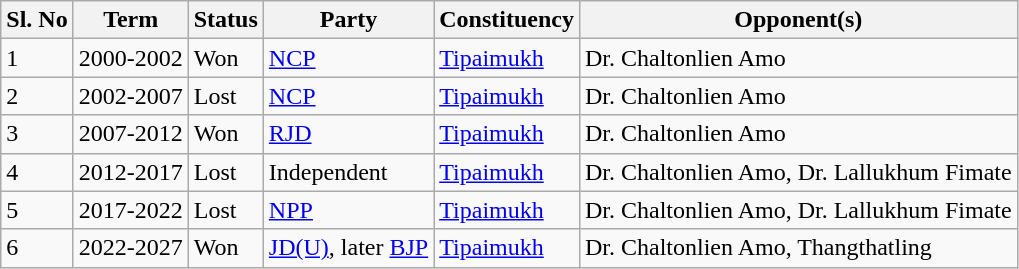<table class="wikitable">
<tr>
<th>Sl. No</th>
<th>Term</th>
<th>Status</th>
<th>Party</th>
<th>Constituency</th>
<th>Opponent(s)</th>
</tr>
<tr>
<td>1</td>
<td>2000-2002</td>
<td>Won</td>
<td><a href='#'>NCP</a></td>
<td><a href='#'> Tipaimukh</a></td>
<td>Dr. Chaltonlien Amo</td>
</tr>
<tr>
<td>2</td>
<td>2002-2007</td>
<td>Lost</td>
<td><a href='#'>NCP</a></td>
<td><a href='#'> Tipaimukh</a></td>
<td>Dr. Chaltonlien Amo</td>
</tr>
<tr>
<td>3</td>
<td>2007-2012</td>
<td>Won</td>
<td><a href='#'>RJD</a></td>
<td><a href='#'> Tipaimukh</a></td>
<td>Dr. Chaltonlien Amo</td>
</tr>
<tr>
<td>4</td>
<td>2012-2017</td>
<td>Lost</td>
<td>Independent</td>
<td><a href='#'> Tipaimukh</a></td>
<td>Dr. Chaltonlien Amo, Dr. Lallukhum Fimate</td>
</tr>
<tr>
<td>5</td>
<td>2017-2022</td>
<td>Lost</td>
<td><a href='#'>NPP</a></td>
<td><a href='#'> Tipaimukh</a></td>
<td>Dr. Chaltonlien Amo, Dr. Lallukhum Fimate</td>
</tr>
<tr>
<td>6</td>
<td>2022-2027</td>
<td>Won</td>
<td><a href='#'>JD(U)</a>, later <a href='#'>BJP</a></td>
<td><a href='#'> Tipaimukh</a></td>
<td>Dr. Chaltonlien Amo, Thangthatling</td>
</tr>
</table>
